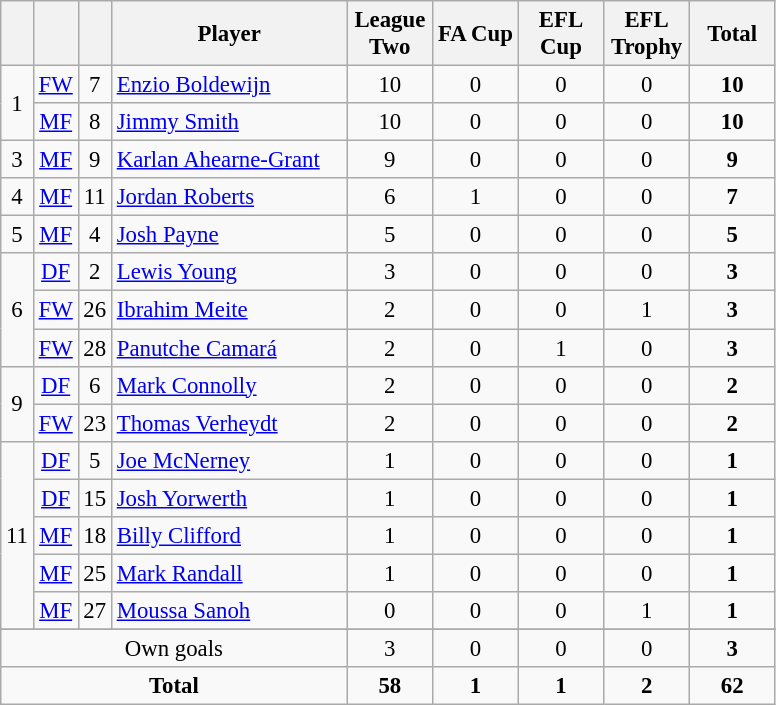<table class="wikitable sortable" style="font-size: 95%; text-align: center;">
<tr>
<th width=10></th>
<th width=10></th>
<th width=10></th>
<th width=150>Player</th>
<th width=50>League Two</th>
<th width=50>FA Cup</th>
<th width=50>EFL Cup</th>
<th width=50>EFL Trophy</th>
<th width=50>Total</th>
</tr>
<tr>
<td rowspan="2">1</td>
<td><a href='#'>FW</a></td>
<td>7</td>
<td align=left> <a href='#'>Enzio Boldewijn</a></td>
<td>10</td>
<td>0</td>
<td>0</td>
<td>0</td>
<td><strong>10</strong></td>
</tr>
<tr>
<td><a href='#'>MF</a></td>
<td>8</td>
<td align=left> <a href='#'>Jimmy Smith</a></td>
<td>10</td>
<td>0</td>
<td>0</td>
<td>0</td>
<td><strong>10</strong></td>
</tr>
<tr>
<td>3</td>
<td><a href='#'>MF</a></td>
<td>9</td>
<td align=left> <a href='#'>Karlan Ahearne-Grant</a></td>
<td>9</td>
<td>0</td>
<td>0</td>
<td>0</td>
<td><strong>9</strong></td>
</tr>
<tr>
<td>4</td>
<td><a href='#'>MF</a></td>
<td>11</td>
<td align=left> <a href='#'>Jordan Roberts</a></td>
<td>6</td>
<td>1</td>
<td>0</td>
<td>0</td>
<td><strong>7</strong></td>
</tr>
<tr>
<td>5</td>
<td><a href='#'>MF</a></td>
<td>4</td>
<td align=left> <a href='#'>Josh Payne</a></td>
<td>5</td>
<td>0</td>
<td>0</td>
<td>0</td>
<td><strong>5</strong></td>
</tr>
<tr>
<td rowspan="3">6</td>
<td><a href='#'>DF</a></td>
<td>2</td>
<td align=left> <a href='#'>Lewis Young</a></td>
<td>3</td>
<td>0</td>
<td>0</td>
<td>0</td>
<td><strong>3</strong></td>
</tr>
<tr>
<td><a href='#'>FW</a></td>
<td>26</td>
<td align=left> <a href='#'>Ibrahim Meite</a></td>
<td>2</td>
<td>0</td>
<td>0</td>
<td>1</td>
<td><strong>3</strong></td>
</tr>
<tr>
<td><a href='#'>FW</a></td>
<td>28</td>
<td align=left> <a href='#'>Panutche Camará</a></td>
<td>2</td>
<td>0</td>
<td>1</td>
<td>0</td>
<td><strong>3</strong></td>
</tr>
<tr>
<td rowspan="2">9</td>
<td><a href='#'>DF</a></td>
<td>6</td>
<td align=left> <a href='#'>Mark Connolly</a></td>
<td>2</td>
<td>0</td>
<td>0</td>
<td>0</td>
<td><strong>2</strong></td>
</tr>
<tr>
<td><a href='#'>FW</a></td>
<td>23</td>
<td align=left> <a href='#'>Thomas Verheydt</a></td>
<td>2</td>
<td>0</td>
<td>0</td>
<td>0</td>
<td><strong>2</strong></td>
</tr>
<tr>
<td rowspan="5">11</td>
<td><a href='#'>DF</a></td>
<td>5</td>
<td align=left> <a href='#'>Joe McNerney</a></td>
<td>1</td>
<td>0</td>
<td>0</td>
<td>0</td>
<td><strong>1</strong></td>
</tr>
<tr>
<td><a href='#'>DF</a></td>
<td>15</td>
<td align=left> <a href='#'>Josh Yorwerth</a></td>
<td>1</td>
<td>0</td>
<td>0</td>
<td>0</td>
<td><strong>1</strong></td>
</tr>
<tr>
<td><a href='#'>MF</a></td>
<td>18</td>
<td align=left> <a href='#'>Billy Clifford</a></td>
<td>1</td>
<td>0</td>
<td>0</td>
<td>0</td>
<td><strong>1</strong></td>
</tr>
<tr>
<td><a href='#'>MF</a></td>
<td>25</td>
<td align=left> <a href='#'>Mark Randall</a></td>
<td>1</td>
<td>0</td>
<td>0</td>
<td>0</td>
<td><strong>1</strong></td>
</tr>
<tr>
<td><a href='#'>MF</a></td>
<td>27</td>
<td align=left> <a href='#'>Moussa Sanoh</a></td>
<td>0</td>
<td>0</td>
<td>0</td>
<td>1</td>
<td><strong>1</strong></td>
</tr>
<tr>
</tr>
<tr class="sortbottom">
<td colspan="4">Own goals</td>
<td>3</td>
<td>0</td>
<td>0</td>
<td>0</td>
<td><strong>3</strong></td>
</tr>
<tr class="sortbottom">
<td colspan=4><strong>Total</strong></td>
<td><strong>58</strong></td>
<td><strong>1</strong></td>
<td><strong>1</strong></td>
<td><strong>2</strong></td>
<td><strong>62</strong></td>
</tr>
</table>
